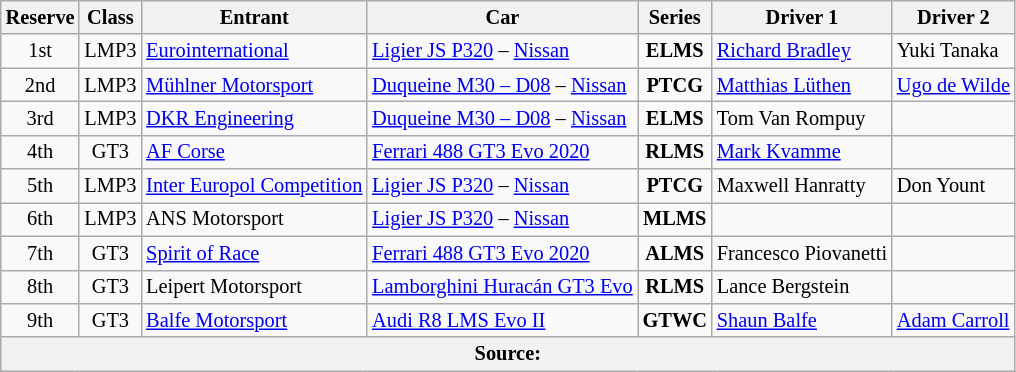<table class="wikitable" style="font-size: 85%">
<tr>
<th>Reserve</th>
<th>Class</th>
<th>Entrant</th>
<th>Car</th>
<th>Series</th>
<th>Driver 1</th>
<th>Driver 2</th>
</tr>
<tr>
<td style="text-align:center">1st</td>
<td style="text-align:center">LMP3</td>
<td> <a href='#'>Eurointernational</a></td>
<td><a href='#'>Ligier JS P320</a> – <a href='#'>Nissan</a></td>
<td style="text-align:center"><strong><span>ELMS</span></strong></td>
<td> <a href='#'>Richard Bradley</a></td>
<td> Yuki Tanaka</td>
</tr>
<tr>
<td style="text-align:center">2nd</td>
<td style="text-align:center">LMP3</td>
<td> <a href='#'>Mühlner Motorsport</a></td>
<td><a href='#'>Duqueine M30 – D08</a> – <a href='#'>Nissan</a></td>
<td style="text-align:center"><strong><span>PTCG</span></strong></td>
<td> <a href='#'>Matthias Lüthen</a></td>
<td> <a href='#'>Ugo de Wilde</a></td>
</tr>
<tr>
<td style="text-align:center">3rd</td>
<td style="text-align:center">LMP3</td>
<td> <a href='#'>DKR Engineering</a></td>
<td><a href='#'>Duqueine M30 – D08</a> – <a href='#'>Nissan</a></td>
<td style="text-align:center"><strong><span>ELMS</span></strong></td>
<td> Tom Van Rompuy</td>
<td></td>
</tr>
<tr>
<td style="text-align:center">4th</td>
<td style="text-align:center">GT3</td>
<td> <a href='#'>AF Corse</a></td>
<td><a href='#'>Ferrari 488 GT3 Evo 2020</a></td>
<td style="text-align:center"><strong><span>RLMS</span></strong></td>
<td> <a href='#'>Mark Kvamme</a></td>
<td></td>
</tr>
<tr>
<td style="text-align:center">5th</td>
<td style="text-align:center">LMP3</td>
<td> <a href='#'>Inter Europol Competition</a></td>
<td><a href='#'>Ligier JS P320</a> – <a href='#'>Nissan</a></td>
<td style="text-align:center"><strong><span>PTCG</span></strong></td>
<td> Maxwell Hanratty</td>
<td> Don Yount</td>
</tr>
<tr>
<td style="text-align:center">6th</td>
<td style="text-align:center">LMP3</td>
<td> ANS Motorsport</td>
<td><a href='#'>Ligier JS P320</a> – <a href='#'>Nissan</a></td>
<td style="text-align:center"><strong><span>MLMS</span></strong></td>
<td></td>
<td></td>
</tr>
<tr>
<td style="text-align:center">7th</td>
<td style="text-align:center">GT3</td>
<td> <a href='#'>Spirit of Race</a></td>
<td><a href='#'>Ferrari 488 GT3 Evo 2020</a></td>
<td style="text-align:center"><strong><span>ALMS</span></strong></td>
<td> Francesco Piovanetti</td>
<td></td>
</tr>
<tr>
<td style="text-align:center">8th</td>
<td style="text-align:center">GT3</td>
<td> Leipert Motorsport</td>
<td><a href='#'>Lamborghini Huracán GT3 Evo</a></td>
<td style="text-align:center"><strong><span>RLMS</span></strong></td>
<td> Lance Bergstein</td>
<td></td>
</tr>
<tr>
<td style="text-align:center">9th</td>
<td style="text-align:center">GT3</td>
<td> <a href='#'>Balfe Motorsport</a></td>
<td><a href='#'>Audi R8 LMS Evo II</a></td>
<td style="text-align:center"><strong><span>GTWC</span></strong></td>
<td> <a href='#'>Shaun Balfe</a></td>
<td> <a href='#'>Adam Carroll</a></td>
</tr>
<tr>
<th colspan=11>Source:</th>
</tr>
</table>
